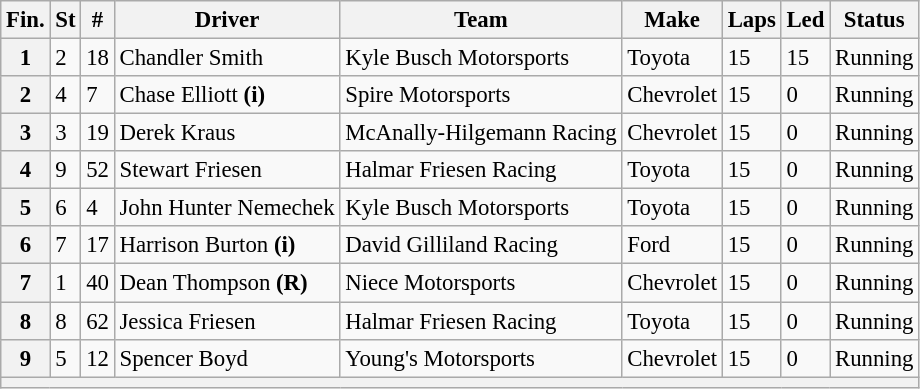<table class="wikitable" style="font-size:95%">
<tr>
<th>Fin.</th>
<th>St</th>
<th>#</th>
<th>Driver</th>
<th>Team</th>
<th>Make</th>
<th>Laps</th>
<th>Led</th>
<th>Status</th>
</tr>
<tr>
<th>1</th>
<td>2</td>
<td>18</td>
<td>Chandler Smith</td>
<td>Kyle Busch Motorsports</td>
<td>Toyota</td>
<td>15</td>
<td>15</td>
<td>Running</td>
</tr>
<tr>
<th>2</th>
<td>4</td>
<td>7</td>
<td>Chase Elliott <strong>(i)</strong></td>
<td>Spire Motorsports</td>
<td>Chevrolet</td>
<td>15</td>
<td>0</td>
<td>Running</td>
</tr>
<tr>
<th>3</th>
<td>3</td>
<td>19</td>
<td>Derek Kraus</td>
<td>McAnally-Hilgemann Racing</td>
<td>Chevrolet</td>
<td>15</td>
<td>0</td>
<td>Running</td>
</tr>
<tr>
<th>4</th>
<td>9</td>
<td>52</td>
<td>Stewart Friesen</td>
<td>Halmar Friesen Racing</td>
<td>Toyota</td>
<td>15</td>
<td>0</td>
<td>Running</td>
</tr>
<tr>
<th>5</th>
<td>6</td>
<td>4</td>
<td>John Hunter Nemechek</td>
<td>Kyle Busch Motorsports</td>
<td>Toyota</td>
<td>15</td>
<td>0</td>
<td>Running</td>
</tr>
<tr>
<th>6</th>
<td>7</td>
<td>17</td>
<td>Harrison Burton <strong>(i)</strong></td>
<td>David Gilliland Racing</td>
<td>Ford</td>
<td>15</td>
<td>0</td>
<td>Running</td>
</tr>
<tr>
<th>7</th>
<td>1</td>
<td>40</td>
<td>Dean Thompson <strong>(R)</strong></td>
<td>Niece Motorsports</td>
<td>Chevrolet</td>
<td>15</td>
<td>0</td>
<td>Running</td>
</tr>
<tr>
<th>8</th>
<td>8</td>
<td>62</td>
<td>Jessica Friesen</td>
<td>Halmar Friesen Racing</td>
<td>Toyota</td>
<td>15</td>
<td>0</td>
<td>Running</td>
</tr>
<tr>
<th>9</th>
<td>5</td>
<td>12</td>
<td>Spencer Boyd</td>
<td>Young's Motorsports</td>
<td>Chevrolet</td>
<td>15</td>
<td>0</td>
<td>Running</td>
</tr>
<tr>
<th colspan="9"></th>
</tr>
</table>
